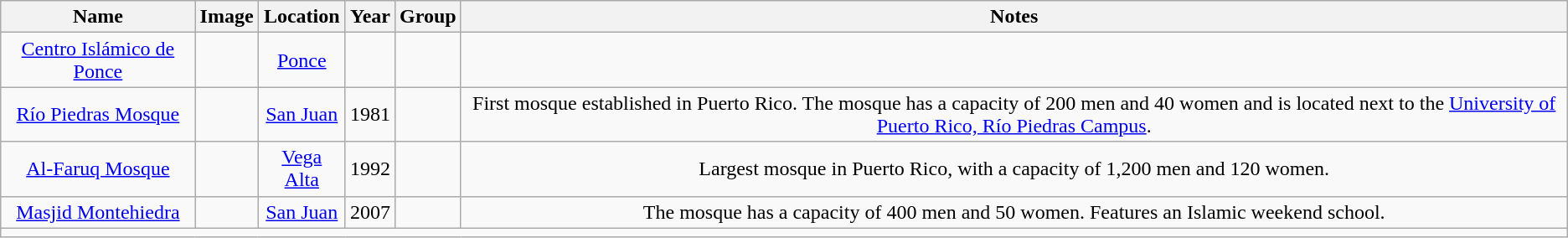<table class="wikitable sortable" style="text-align:center">
<tr>
<th>Name</th>
<th class="unsortable">Image</th>
<th>Location</th>
<th>Year</th>
<th>Group</th>
<th class="unsortable">Notes</th>
</tr>
<tr>
<td><a href='#'>Centro Islámico de Ponce</a></td>
<td></td>
<td><a href='#'>Ponce</a></td>
<td></td>
<td></td>
<td></td>
</tr>
<tr>
<td><a href='#'>Río Piedras Mosque</a></td>
<td></td>
<td><a href='#'>San Juan</a></td>
<td>1981</td>
<td></td>
<td>First mosque established in Puerto Rico. The mosque has a capacity of 200 men and 40 women and is located next to the <a href='#'>University of Puerto Rico, Río Piedras Campus</a>.</td>
</tr>
<tr>
<td><a href='#'>Al-Faruq Mosque</a></td>
<td></td>
<td><a href='#'>Vega Alta</a></td>
<td>1992</td>
<td></td>
<td>Largest mosque in Puerto Rico, with a capacity of 1,200 men and 120 women.</td>
</tr>
<tr>
<td><a href='#'>Masjid Montehiedra</a></td>
<td></td>
<td><a href='#'>San Juan</a></td>
<td>2007</td>
<td></td>
<td>The mosque has a capacity of 400 men and 50 women. Features an Islamic weekend school.</td>
</tr>
<tr - class="sortbottom">
<td colspan=6></td>
</tr>
</table>
